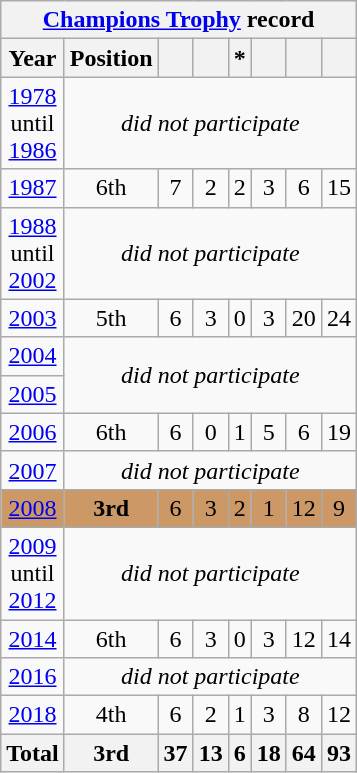<table class="wikitable" style="text-align: center;">
<tr>
<th colspan=8><a href='#'>Champions Trophy</a> record</th>
</tr>
<tr>
<th>Year</th>
<th>Position</th>
<th></th>
<th></th>
<th> *</th>
<th></th>
<th></th>
<th></th>
</tr>
<tr>
<td> <a href='#'>1978</a><br>until<br> <a href='#'>1986</a></td>
<td colspan=7><em>did not participate</em></td>
</tr>
<tr>
<td> <a href='#'>1987</a></td>
<td>6th</td>
<td>7</td>
<td>2</td>
<td>2</td>
<td>3</td>
<td>6</td>
<td>15</td>
</tr>
<tr>
<td> <a href='#'>1988</a><br>until<br> <a href='#'>2002</a></td>
<td colspan=7><em>did not participate</em></td>
</tr>
<tr>
<td> <a href='#'>2003</a></td>
<td>5th</td>
<td>6</td>
<td>3</td>
<td>0</td>
<td>3</td>
<td>20</td>
<td>24</td>
</tr>
<tr>
<td> <a href='#'>2004</a></td>
<td colspan=7 rowspan=2><em>did not participate</em></td>
</tr>
<tr>
<td> <a href='#'>2005</a></td>
</tr>
<tr>
<td> <a href='#'>2006</a></td>
<td>6th</td>
<td>6</td>
<td>0</td>
<td>1</td>
<td>5</td>
<td>6</td>
<td>19</td>
</tr>
<tr>
<td> <a href='#'>2007</a></td>
<td colspan=7><em>did not participate</em></td>
</tr>
<tr bgcolor=cc9966>
<td> <a href='#'>2008</a></td>
<td><strong>3rd</strong></td>
<td>6</td>
<td>3</td>
<td>2</td>
<td>1</td>
<td>12</td>
<td>9</td>
</tr>
<tr>
<td> <a href='#'>2009</a><br>until<br> <a href='#'>2012</a></td>
<td colspan=7><em>did not participate</em></td>
</tr>
<tr>
<td> <a href='#'>2014</a></td>
<td>6th</td>
<td>6</td>
<td>3</td>
<td>0</td>
<td>3</td>
<td>12</td>
<td>14</td>
</tr>
<tr>
<td> <a href='#'>2016</a></td>
<td colspan=7><em>did not participate</em></td>
</tr>
<tr>
<td> <a href='#'>2018</a></td>
<td>4th</td>
<td>6</td>
<td>2</td>
<td>1</td>
<td>3</td>
<td>8</td>
<td>12</td>
</tr>
<tr>
<th>Total</th>
<th>3rd</th>
<th>37</th>
<th>13</th>
<th>6</th>
<th>18</th>
<th>64</th>
<th>93</th>
</tr>
</table>
